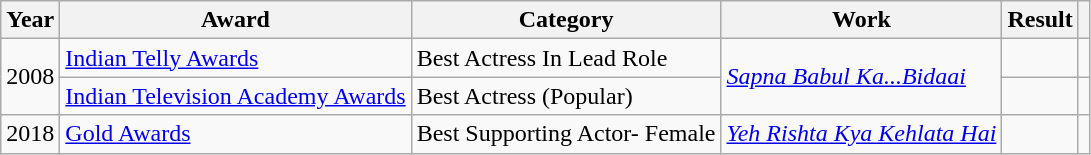<table class="wikitable">
<tr>
<th>Year</th>
<th>Award</th>
<th>Category</th>
<th>Work</th>
<th>Result</th>
<th></th>
</tr>
<tr>
<td rowspan="2">2008</td>
<td rowspan="" 1><a href='#'>Indian Telly Awards</a></td>
<td>Best Actress In Lead Role</td>
<td rowspan="2"><em><a href='#'>Sapna Babul Ka...Bidaai</a></em></td>
<td></td>
<td></td>
</tr>
<tr>
<td><a href='#'>Indian Television Academy Awards</a></td>
<td>Best Actress (Popular)</td>
<td></td>
<td></td>
</tr>
<tr>
<td>2018</td>
<td><a href='#'>Gold Awards</a></td>
<td>Best Supporting Actor- Female</td>
<td><em><a href='#'>Yeh Rishta Kya Kehlata Hai</a></em></td>
<td></td>
<td></td>
</tr>
</table>
